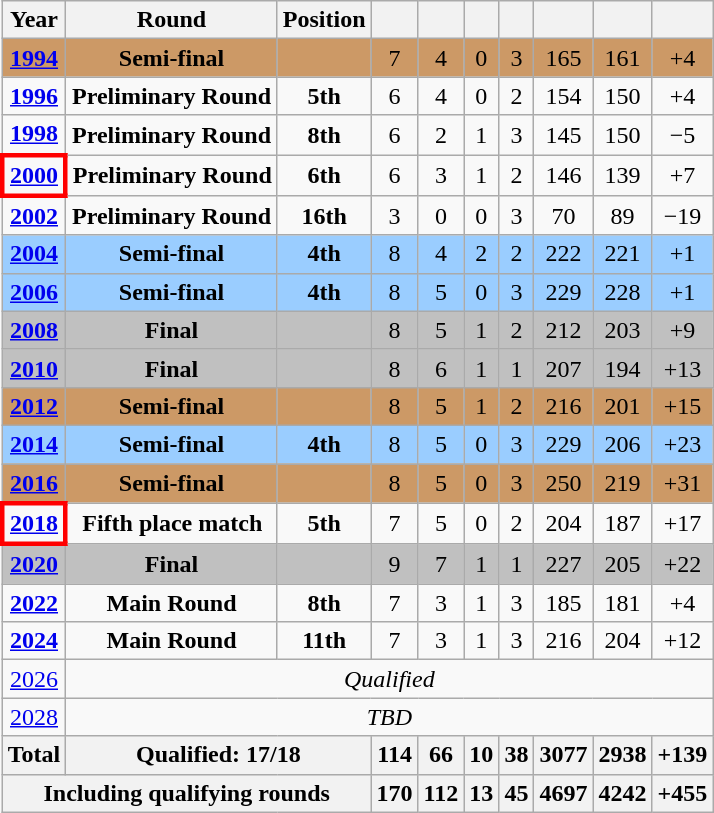<table class="wikitable" style="text-align: center;">
<tr>
<th>Year</th>
<th>Round</th>
<th>Position</th>
<th width="15"></th>
<th width="15"></th>
<th width="15"></th>
<th width="15"></th>
<th></th>
<th></th>
<th></th>
</tr>
<tr style="background:#c96;">
<td> <strong><a href='#'>1994</a></strong></td>
<td><strong>Semi-final</strong></td>
<td></td>
<td>7</td>
<td>4</td>
<td>0</td>
<td>3</td>
<td>165</td>
<td>161</td>
<td>+4</td>
</tr>
<tr>
<td> <strong><a href='#'>1996</a></strong></td>
<td><strong>Preliminary Round</strong></td>
<td><strong>5th</strong></td>
<td>6</td>
<td>4</td>
<td>0</td>
<td>2</td>
<td>154</td>
<td>150</td>
<td>+4</td>
</tr>
<tr>
<td> <strong><a href='#'>1998</a></strong></td>
<td><strong>Preliminary Round</strong></td>
<td><strong>8th</strong></td>
<td>6</td>
<td>2</td>
<td>1</td>
<td>3</td>
<td>145</td>
<td>150</td>
<td>−5</td>
</tr>
<tr>
<td style="border: 3px solid red"> <strong><a href='#'>2000</a></strong></td>
<td><strong>Preliminary Round</strong></td>
<td><strong>6th</strong></td>
<td>6</td>
<td>3</td>
<td>1</td>
<td>2</td>
<td>146</td>
<td>139</td>
<td>+7</td>
</tr>
<tr>
<td> <strong><a href='#'>2002</a></strong></td>
<td><strong>Preliminary Round</strong></td>
<td><strong>16th</strong></td>
<td>3</td>
<td>0</td>
<td>0</td>
<td>3</td>
<td>70</td>
<td>89</td>
<td>−19</td>
</tr>
<tr style="background:#9acdff;">
<td> <strong><a href='#'>2004</a></strong></td>
<td><strong>Semi-final</strong></td>
<td><strong>4th</strong></td>
<td>8</td>
<td>4</td>
<td>2</td>
<td>2</td>
<td>222</td>
<td>221</td>
<td>+1</td>
</tr>
<tr style="background:#9acdff;">
<td> <strong><a href='#'>2006</a></strong></td>
<td><strong>Semi-final</strong></td>
<td><strong>4th</strong></td>
<td>8</td>
<td>5</td>
<td>0</td>
<td>3</td>
<td>229</td>
<td>228</td>
<td>+1</td>
</tr>
<tr style="background:silver;">
<td> <strong><a href='#'>2008</a></strong></td>
<td><strong>Final</strong></td>
<td></td>
<td>8</td>
<td>5</td>
<td>1</td>
<td>2</td>
<td>212</td>
<td>203</td>
<td>+9</td>
</tr>
<tr style="background:silver;">
<td> <strong><a href='#'>2010</a></strong></td>
<td><strong>Final</strong></td>
<td></td>
<td>8</td>
<td>6</td>
<td>1</td>
<td>1</td>
<td>207</td>
<td>194</td>
<td>+13</td>
</tr>
<tr style="background:#c96;">
<td> <strong><a href='#'>2012</a></strong></td>
<td><strong>Semi-final</strong></td>
<td></td>
<td>8</td>
<td>5</td>
<td>1</td>
<td>2</td>
<td>216</td>
<td>201</td>
<td>+15</td>
</tr>
<tr style="background:#9acdff;">
<td> <strong><a href='#'>2014</a></strong></td>
<td><strong>Semi-final</strong></td>
<td><strong>4th</strong></td>
<td>8</td>
<td>5</td>
<td>0</td>
<td>3</td>
<td>229</td>
<td>206</td>
<td>+23</td>
</tr>
<tr style="background:#c96;">
<td> <strong><a href='#'>2016</a></strong></td>
<td><strong>Semi-final</strong></td>
<td></td>
<td>8</td>
<td>5</td>
<td>0</td>
<td>3</td>
<td>250</td>
<td>219</td>
<td>+31</td>
</tr>
<tr>
<td style="border: 3px solid red"> <strong><a href='#'>2018</a></strong></td>
<td><strong>Fifth place match</strong></td>
<td><strong>5th</strong></td>
<td>7</td>
<td>5</td>
<td>0</td>
<td>2</td>
<td>204</td>
<td>187</td>
<td>+17</td>
</tr>
<tr style="background:silver;">
<td><strong> <a href='#'>2020</a></strong></td>
<td><strong>Final</strong></td>
<td></td>
<td>9</td>
<td>7</td>
<td>1</td>
<td>1</td>
<td>227</td>
<td>205</td>
<td>+22</td>
</tr>
<tr>
<td><strong> <a href='#'>2022</a></strong></td>
<td><strong>Main Round</strong></td>
<td><strong>8th</strong></td>
<td>7</td>
<td>3</td>
<td>1</td>
<td>3</td>
<td>185</td>
<td>181</td>
<td>+4</td>
</tr>
<tr>
<td><strong> <a href='#'>2024</a></strong></td>
<td><strong>Main Round</strong></td>
<td><strong>11th</strong></td>
<td>7</td>
<td>3</td>
<td>1</td>
<td>3</td>
<td>216</td>
<td>204</td>
<td>+12</td>
</tr>
<tr>
<td> <a href='#'>2026</a></td>
<td colspan="9"><em>Qualified</em></td>
</tr>
<tr>
<td> <a href='#'>2028</a></td>
<td colspan="9"><em>TBD</em></td>
</tr>
<tr>
<th>Total</th>
<th colspan="2">Qualified: 17/18</th>
<th>114</th>
<th>66</th>
<th>10</th>
<th>38</th>
<th>3077</th>
<th>2938</th>
<th>+139</th>
</tr>
<tr>
<th colspan="3">Including qualifying rounds</th>
<th>170</th>
<th>112</th>
<th>13</th>
<th>45</th>
<th>4697</th>
<th>4242</th>
<th>+455</th>
</tr>
</table>
